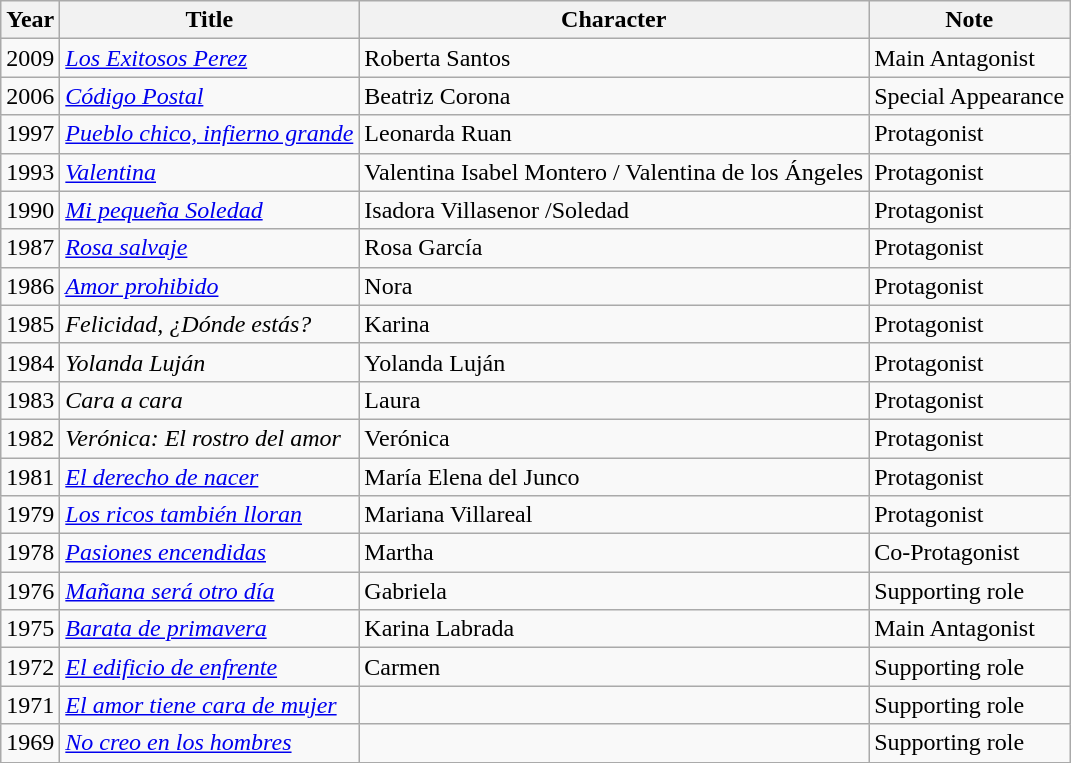<table class="wikitable">
<tr>
<th>Year</th>
<th>Title</th>
<th>Character</th>
<th>Note</th>
</tr>
<tr>
<td>2009</td>
<td><em><a href='#'>Los Exitosos Perez</a></em></td>
<td>Roberta Santos</td>
<td>Main Antagonist</td>
</tr>
<tr>
<td>2006</td>
<td><em><a href='#'>Código Postal</a></em></td>
<td>Beatriz Corona</td>
<td>Special Appearance</td>
</tr>
<tr>
<td>1997</td>
<td><em><a href='#'>Pueblo chico, infierno grande</a></em></td>
<td>Leonarda Ruan</td>
<td>Protagonist</td>
</tr>
<tr>
<td>1993</td>
<td><em><a href='#'>Valentina</a></em></td>
<td>Valentina Isabel Montero / Valentina de los Ángeles</td>
<td>Protagonist</td>
</tr>
<tr>
<td>1990</td>
<td><em><a href='#'>Mi pequeña Soledad</a></em></td>
<td>Isadora Villasenor /Soledad</td>
<td>Protagonist</td>
</tr>
<tr>
<td>1987</td>
<td><em><a href='#'>Rosa salvaje</a></em></td>
<td>Rosa García</td>
<td>Protagonist</td>
</tr>
<tr>
<td>1986</td>
<td><em><a href='#'>Amor prohibido</a></em></td>
<td>Nora</td>
<td>Protagonist</td>
</tr>
<tr>
<td>1985</td>
<td><em>Felicidad, ¿Dónde estás?</em></td>
<td>Karina</td>
<td>Protagonist</td>
</tr>
<tr>
<td>1984</td>
<td><em>Yolanda Luján</em></td>
<td>Yolanda Luján</td>
<td>Protagonist</td>
</tr>
<tr>
<td>1983</td>
<td><em>Cara a cara</em></td>
<td>Laura</td>
<td>Protagonist</td>
</tr>
<tr>
<td>1982</td>
<td><em>Verónica: El rostro del amor</em></td>
<td>Verónica</td>
<td>Protagonist</td>
</tr>
<tr>
<td>1981</td>
<td><em><a href='#'>El derecho de nacer</a></em></td>
<td>María Elena del Junco</td>
<td>Protagonist</td>
</tr>
<tr>
<td>1979</td>
<td><em><a href='#'>Los ricos también lloran</a></em></td>
<td>Mariana Villareal</td>
<td>Protagonist</td>
</tr>
<tr>
<td>1978</td>
<td><em><a href='#'>Pasiones encendidas</a></em></td>
<td>Martha</td>
<td>Co-Protagonist</td>
</tr>
<tr>
<td>1976</td>
<td><em><a href='#'>Mañana será otro día</a></em></td>
<td>Gabriela</td>
<td>Supporting role</td>
</tr>
<tr>
<td>1975</td>
<td><em><a href='#'>Barata de primavera</a></em></td>
<td>Karina Labrada</td>
<td>Main Antagonist</td>
</tr>
<tr>
<td>1972</td>
<td><em><a href='#'>El edificio de enfrente</a></em></td>
<td>Carmen</td>
<td>Supporting role</td>
</tr>
<tr>
<td>1971</td>
<td><em><a href='#'>El amor tiene cara de mujer</a></em></td>
<td></td>
<td>Supporting role</td>
</tr>
<tr>
<td>1969</td>
<td><em><a href='#'>No creo en los hombres</a></em></td>
<td></td>
<td>Supporting role</td>
</tr>
<tr>
</tr>
</table>
